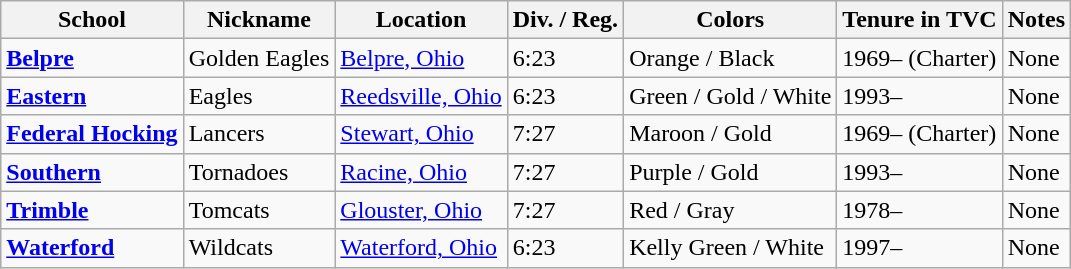<table class="wikitable">
<tr>
<th>School</th>
<th>Nickname</th>
<th>Location</th>
<th>Div. / Reg.</th>
<th>Colors</th>
<th>Tenure in TVC</th>
<th>Notes</th>
</tr>
<tr>
<td><strong><a href='#'>Belpre</a></strong></td>
<td>Golden Eagles</td>
<td><a href='#'>Belpre, Ohio</a></td>
<td>6:23</td>
<td>Orange / Black<br> </td>
<td>1969– (Charter)</td>
<td>None</td>
</tr>
<tr>
<td><strong><a href='#'>Eastern</a></strong></td>
<td>Eagles</td>
<td><a href='#'>Reedsville, Ohio</a></td>
<td>6:23</td>
<td>Green / Gold / White<br>  </td>
<td>1993–</td>
<td>None</td>
</tr>
<tr>
<td><strong><a href='#'>Federal Hocking</a></strong></td>
<td>Lancers</td>
<td><a href='#'>Stewart, Ohio</a></td>
<td>7:27</td>
<td>Maroon / Gold<br> </td>
<td>1969– (Charter)</td>
<td>None</td>
</tr>
<tr>
<td><strong><a href='#'>Southern</a></strong></td>
<td>Tornadoes</td>
<td><a href='#'>Racine, Ohio</a></td>
<td>7:27</td>
<td>Purple / Gold<br> </td>
<td>1993–</td>
<td>None</td>
</tr>
<tr>
<td><strong><a href='#'>Trimble</a></strong></td>
<td>Tomcats</td>
<td><a href='#'>Glouster, Ohio</a></td>
<td>7:27</td>
<td>Red / Gray<br> </td>
<td>1978–</td>
<td>None</td>
</tr>
<tr>
<td><strong><a href='#'>Waterford</a></strong></td>
<td>Wildcats</td>
<td><a href='#'>Waterford, Ohio</a></td>
<td>6:23</td>
<td>Kelly Green / White<br> </td>
<td>1997–</td>
<td>None</td>
</tr>
</table>
